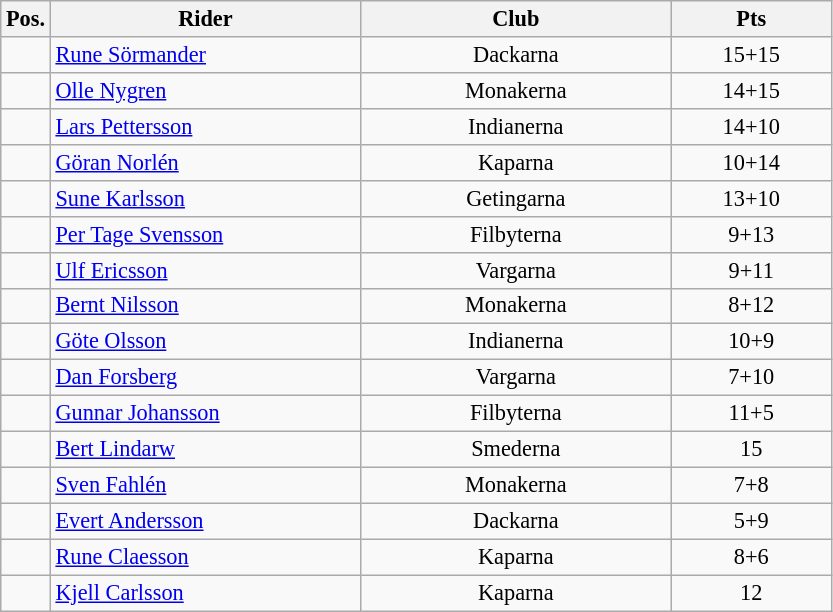<table class=wikitable style="font-size:93%;">
<tr>
<th width=25px>Pos.</th>
<th width=200px>Rider</th>
<th width=200px>Club</th>
<th width=100px>Pts</th>
</tr>
<tr align=center>
<td></td>
<td align=left><a href='#'>Rune Sörmander</a></td>
<td>Dackarna</td>
<td>15+15</td>
</tr>
<tr align=center>
<td></td>
<td align=left><a href='#'>Olle Nygren</a></td>
<td>Monakerna</td>
<td>14+15</td>
</tr>
<tr align=center>
<td></td>
<td align=left><a href='#'>Lars Pettersson</a></td>
<td>Indianerna</td>
<td>14+10</td>
</tr>
<tr align=center>
<td></td>
<td align=left><a href='#'>Göran Norlén</a></td>
<td>Kaparna</td>
<td>10+14</td>
</tr>
<tr align=center>
<td></td>
<td align=left><a href='#'>Sune Karlsson</a></td>
<td>Getingarna</td>
<td>13+10</td>
</tr>
<tr align=center>
<td></td>
<td align=left><a href='#'>Per Tage Svensson</a></td>
<td>Filbyterna</td>
<td>9+13</td>
</tr>
<tr align=center>
<td></td>
<td align=left><a href='#'>Ulf Ericsson</a></td>
<td>Vargarna</td>
<td>9+11</td>
</tr>
<tr align=center>
<td></td>
<td align=left><a href='#'>Bernt Nilsson</a></td>
<td>Monakerna</td>
<td>8+12</td>
</tr>
<tr align=center>
<td></td>
<td align=left><a href='#'>Göte Olsson</a></td>
<td>Indianerna</td>
<td>10+9</td>
</tr>
<tr align=center>
<td></td>
<td align=left><a href='#'>Dan Forsberg</a></td>
<td>Vargarna</td>
<td>7+10</td>
</tr>
<tr align=center>
<td></td>
<td align=left><a href='#'>Gunnar Johansson</a></td>
<td>Filbyterna</td>
<td>11+5</td>
</tr>
<tr align=center>
<td></td>
<td align=left><a href='#'>Bert Lindarw</a></td>
<td>Smederna</td>
<td>15</td>
</tr>
<tr align=center>
<td></td>
<td align=left><a href='#'>Sven Fahlén</a></td>
<td>Monakerna</td>
<td>7+8</td>
</tr>
<tr align=center>
<td></td>
<td align=left><a href='#'>Evert Andersson</a></td>
<td>Dackarna</td>
<td>5+9</td>
</tr>
<tr align=center>
<td></td>
<td align=left><a href='#'>Rune Claesson</a></td>
<td>Kaparna</td>
<td>8+6</td>
</tr>
<tr align=center>
<td></td>
<td align=left><a href='#'>Kjell Carlsson</a></td>
<td>Kaparna</td>
<td>12</td>
</tr>
</table>
